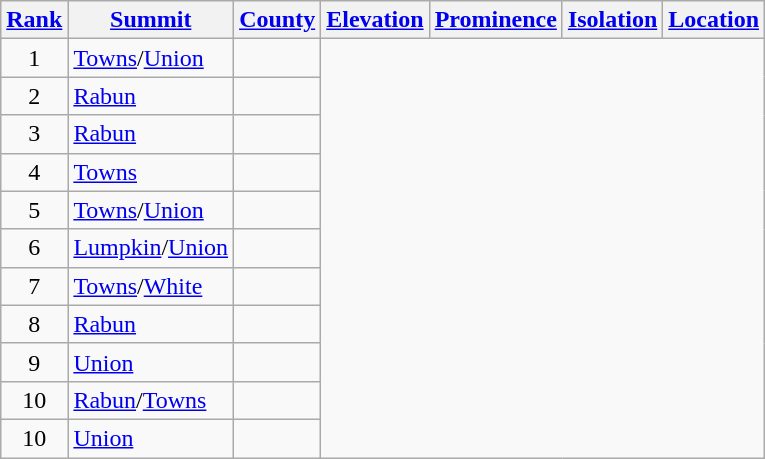<table class="wikitable sortable">
<tr>
<th><a href='#'>Rank</a></th>
<th><a href='#'>Summit</a></th>
<th><a href='#'>County</a></th>
<th><a href='#'>Elevation</a></th>
<th><a href='#'>Prominence</a></th>
<th><a href='#'>Isolation</a></th>
<th><a href='#'>Location</a></th>
</tr>
<tr>
<td align=center>1<br></td>
<td><a href='#'>Towns</a>/<a href='#'>Union</a><br></td>
<td></td>
</tr>
<tr>
<td align=center>2<br></td>
<td><a href='#'>Rabun</a><br></td>
<td></td>
</tr>
<tr>
<td align=center>3<br></td>
<td><a href='#'>Rabun</a><br></td>
<td></td>
</tr>
<tr>
<td align=center>4<br></td>
<td><a href='#'>Towns</a><br></td>
<td></td>
</tr>
<tr>
<td align=center>5<br></td>
<td><a href='#'>Towns</a>/<a href='#'>Union</a><br></td>
<td></td>
</tr>
<tr>
<td align=center>6<br></td>
<td><a href='#'>Lumpkin</a>/<a href='#'>Union</a><br></td>
<td></td>
</tr>
<tr>
<td align=center>7<br></td>
<td><a href='#'>Towns</a>/<a href='#'>White</a><br></td>
<td></td>
</tr>
<tr>
<td align=center>8<br></td>
<td><a href='#'>Rabun</a><br></td>
<td></td>
</tr>
<tr>
<td align=center>9<br></td>
<td><a href='#'>Union</a><br></td>
<td></td>
</tr>
<tr>
<td align=center>10<br></td>
<td><a href='#'>Rabun</a>/<a href='#'>Towns</a><br></td>
<td></td>
</tr>
<tr>
<td align=center>10<br></td>
<td><a href='#'>Union</a><br></td>
<td></td>
</tr>
</table>
